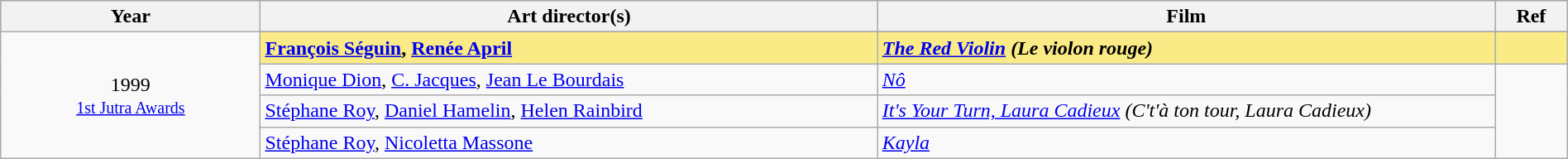<table class="wikitable" style="width:100%;">
<tr style="background:#bebebe;">
<th style="width:8%;">Year</th>
<th style="width:19%;">Art director(s)</th>
<th style="width:19%;">Film</th>
<th style="width:2%;">Ref</th>
</tr>
<tr>
<td rowspan="5" align="center">1999 <br> <small><a href='#'>1st Jutra Awards</a></small></td>
</tr>
<tr style="background:#FAEB86">
<td><strong><a href='#'>François Séguin</a>, <a href='#'>Renée April</a></strong></td>
<td><strong><em><a href='#'>The Red Violin</a> (Le violon rouge)</em></strong></td>
<td></td>
</tr>
<tr>
<td><a href='#'>Monique Dion</a>, <a href='#'>C. Jacques</a>, <a href='#'>Jean Le Bourdais</a></td>
<td><em><a href='#'>Nô</a></em></td>
<td rowspan=3></td>
</tr>
<tr>
<td><a href='#'>Stéphane Roy</a>, <a href='#'>Daniel Hamelin</a>, <a href='#'>Helen Rainbird</a></td>
<td><em><a href='#'>It's Your Turn, Laura Cadieux</a> (C't'à ton tour, Laura Cadieux)</em></td>
</tr>
<tr>
<td><a href='#'>Stéphane Roy</a>, <a href='#'>Nicoletta Massone</a></td>
<td><em><a href='#'>Kayla</a></em></td>
</tr>
</table>
